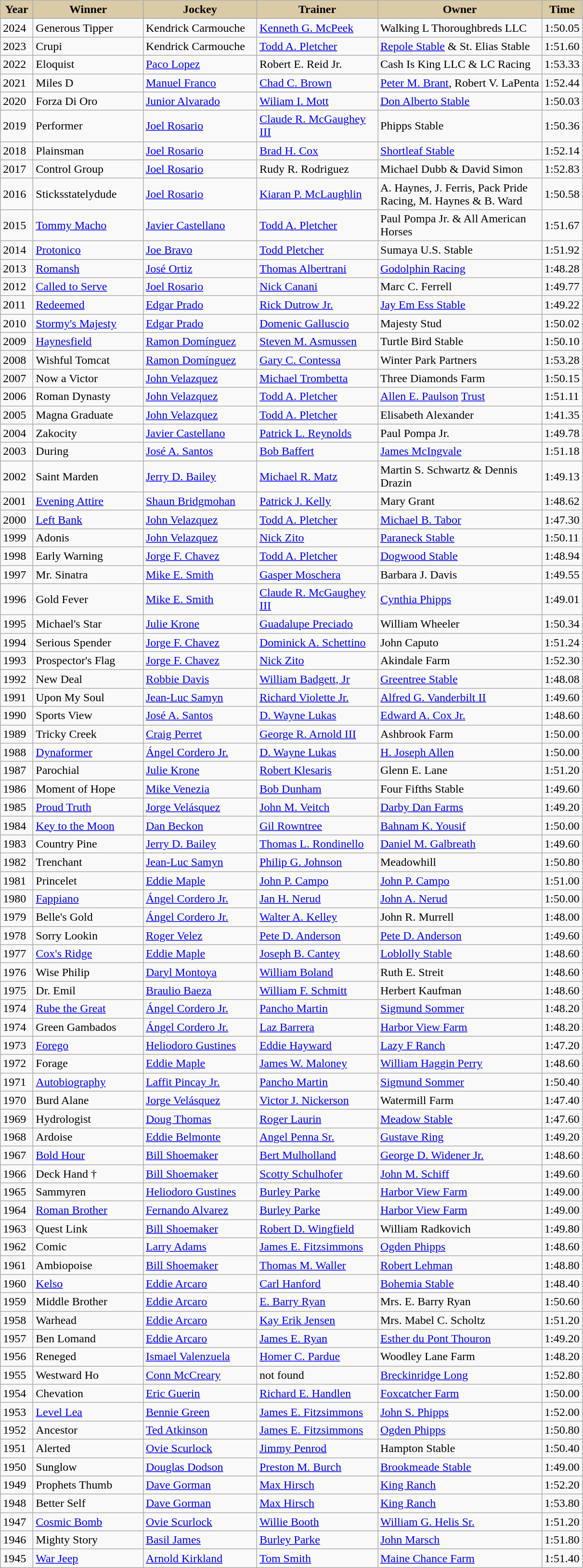<table class="wikitable sortable">
<tr>
<th style="background-color:#DACAA5; width:38px">Year</th>
<th style="background-color:#DACAA5; width:145px">Winner</th>
<th style="background-color:#DACAA5; width:150px">Jockey</th>
<th style="background-color:#DACAA5; width:160px">Trainer</th>
<th style="background-color:#DACAA5; width:220px">Owner</th>
<th style="background-color:#DACAA5">Time</th>
</tr>
<tr>
<td>2024</td>
<td>Generous Tipper</td>
<td>Kendrick Carmouche</td>
<td><a href='#'>Kenneth G. McPeek</a></td>
<td>Walking L Thoroughbreds LLC</td>
<td>1:50.05</td>
</tr>
<tr>
<td>2023</td>
<td>Crupi</td>
<td>Kendrick Carmouche</td>
<td><a href='#'>Todd A. Pletcher</a></td>
<td><a href='#'>Repole Stable</a> & St. Elias Stable</td>
<td>1:51.60</td>
</tr>
<tr>
<td>2022</td>
<td>Eloquist</td>
<td><a href='#'>Paco Lopez</a></td>
<td>Robert E. Reid Jr.</td>
<td>Cash Is King LLC & LC Racing</td>
<td>1:53.33</td>
</tr>
<tr>
<td>2021</td>
<td>Miles D</td>
<td><a href='#'>Manuel Franco</a></td>
<td><a href='#'>Chad C. Brown</a></td>
<td><a href='#'>Peter M. Brant</a>, Robert V. LaPenta</td>
<td>1:52.44</td>
</tr>
<tr>
<td>2020</td>
<td>Forza Di Oro</td>
<td><a href='#'>Junior Alvarado</a></td>
<td><a href='#'>Wiliam I. Mott</a></td>
<td><a href='#'>Don Alberto Stable</a></td>
<td>1:50.03</td>
</tr>
<tr>
<td>2019</td>
<td>Performer</td>
<td><a href='#'>Joel Rosario</a></td>
<td><a href='#'>Claude R. McGaughey III</a></td>
<td>Phipps Stable</td>
<td>1:50.36</td>
</tr>
<tr>
<td>2018</td>
<td>Plainsman</td>
<td><a href='#'>Joel Rosario</a></td>
<td><a href='#'>Brad H. Cox</a></td>
<td><a href='#'>Shortleaf Stable</a></td>
<td>1:52.14</td>
</tr>
<tr>
<td>2017</td>
<td>Control Group</td>
<td><a href='#'>Joel Rosario</a></td>
<td>Rudy R. Rodriguez</td>
<td>Michael Dubb & David Simon</td>
<td>1:52.83</td>
</tr>
<tr>
<td>2016</td>
<td>Sticksstatelydude</td>
<td><a href='#'>Joel Rosario</a></td>
<td><a href='#'>Kiaran P. McLaughlin</a></td>
<td>A. Haynes, J. Ferris, Pack Pride Racing, M. Haynes & B. Ward</td>
<td>1:50.58</td>
</tr>
<tr>
<td>2015</td>
<td><a href='#'>Tommy Macho</a></td>
<td><a href='#'>Javier Castellano</a></td>
<td><a href='#'>Todd A. Pletcher</a></td>
<td>Paul Pompa Jr. & All American Horses</td>
<td>1:51.67</td>
</tr>
<tr>
<td>2014</td>
<td><a href='#'>Protonico</a></td>
<td><a href='#'>Joe Bravo</a></td>
<td><a href='#'>Todd Pletcher</a></td>
<td>Sumaya U.S. Stable</td>
<td>1:51.92</td>
</tr>
<tr>
<td>2013</td>
<td><a href='#'>Romansh</a></td>
<td><a href='#'>José Ortiz</a></td>
<td><a href='#'>Thomas Albertrani</a></td>
<td><a href='#'>Godolphin Racing</a></td>
<td>1:48.28</td>
</tr>
<tr>
<td>2012</td>
<td><a href='#'>Called to Serve</a></td>
<td><a href='#'>Joel Rosario</a></td>
<td><a href='#'>Nick Canani</a></td>
<td>Marc C. Ferrell</td>
<td>1:49.77</td>
</tr>
<tr>
<td>2011</td>
<td><a href='#'>Redeemed</a></td>
<td><a href='#'>Edgar Prado</a></td>
<td><a href='#'>Rick Dutrow Jr.</a></td>
<td><a href='#'>Jay Em Ess Stable</a></td>
<td>1:49.22</td>
</tr>
<tr>
<td>2010</td>
<td><a href='#'>Stormy's Majesty</a></td>
<td><a href='#'>Edgar Prado</a></td>
<td><a href='#'>Domenic Galluscio</a></td>
<td>Majesty Stud</td>
<td>1:50.02</td>
</tr>
<tr>
<td>2009</td>
<td><a href='#'>Haynesfield</a></td>
<td><a href='#'>Ramon Domínguez</a></td>
<td><a href='#'>Steven M. Asmussen</a></td>
<td>Turtle Bird Stable</td>
<td>1:50.10</td>
</tr>
<tr>
<td>2008</td>
<td>Wishful Tomcat</td>
<td><a href='#'>Ramon Domínguez</a></td>
<td><a href='#'>Gary C. Contessa</a></td>
<td>Winter Park Partners</td>
<td>1:53.28</td>
</tr>
<tr>
<td>2007</td>
<td>Now a Victor</td>
<td><a href='#'>John Velazquez</a></td>
<td><a href='#'>Michael Trombetta</a></td>
<td>Three Diamonds Farm</td>
<td>1:50.15</td>
</tr>
<tr>
<td>2006</td>
<td>Roman Dynasty</td>
<td><a href='#'>John Velazquez</a></td>
<td><a href='#'>Todd A. Pletcher</a></td>
<td><a href='#'>Allen E. Paulson</a> <a href='#'>Trust</a></td>
<td>1:51.11</td>
</tr>
<tr>
<td>2005</td>
<td>Magna Graduate</td>
<td><a href='#'>John Velazquez</a></td>
<td><a href='#'>Todd A. Pletcher</a></td>
<td>Elisabeth Alexander</td>
<td>1:41.35</td>
</tr>
<tr>
<td>2004</td>
<td>Zakocity</td>
<td><a href='#'>Javier Castellano</a></td>
<td><a href='#'>Patrick L. Reynolds</a></td>
<td>Paul Pompa Jr.</td>
<td>1:49.78</td>
</tr>
<tr>
<td>2003</td>
<td>During</td>
<td><a href='#'>José A. Santos</a></td>
<td><a href='#'>Bob Baffert</a></td>
<td><a href='#'>James McIngvale</a></td>
<td>1:51.18</td>
</tr>
<tr>
<td>2002</td>
<td>Saint Marden</td>
<td><a href='#'>Jerry D. Bailey</a></td>
<td><a href='#'>Michael R. Matz</a></td>
<td>Martin S. Schwartz & Dennis Drazin</td>
<td>1:49.13</td>
</tr>
<tr>
<td>2001</td>
<td><a href='#'>Evening Attire</a></td>
<td><a href='#'>Shaun Bridgmohan</a></td>
<td><a href='#'>Patrick J. Kelly</a></td>
<td>Mary Grant</td>
<td>1:48.62</td>
</tr>
<tr>
<td>2000</td>
<td><a href='#'>Left Bank</a></td>
<td><a href='#'>John Velazquez</a></td>
<td><a href='#'>Todd A. Pletcher</a></td>
<td><a href='#'>Michael B. Tabor</a></td>
<td>1:47.30</td>
</tr>
<tr>
<td>1999</td>
<td>Adonis</td>
<td><a href='#'>John Velazquez</a></td>
<td><a href='#'>Nick Zito</a></td>
<td><a href='#'>Paraneck Stable</a></td>
<td>1:50.11</td>
</tr>
<tr>
<td>1998</td>
<td>Early Warning</td>
<td><a href='#'>Jorge F. Chavez</a></td>
<td><a href='#'>Todd A. Pletcher</a></td>
<td><a href='#'>Dogwood Stable</a></td>
<td>1:48.94</td>
</tr>
<tr>
<td>1997</td>
<td>Mr. Sinatra</td>
<td><a href='#'>Mike E. Smith</a></td>
<td><a href='#'>Gasper Moschera</a></td>
<td>Barbara J. Davis</td>
<td>1:49.55</td>
</tr>
<tr>
<td>1996</td>
<td>Gold Fever</td>
<td><a href='#'>Mike E. Smith</a></td>
<td><a href='#'>Claude R. McGaughey III</a></td>
<td><a href='#'>Cynthia Phipps</a></td>
<td>1:49.01</td>
</tr>
<tr>
<td>1995</td>
<td>Michael's Star</td>
<td><a href='#'>Julie Krone</a></td>
<td><a href='#'>Guadalupe Preciado</a></td>
<td>William Wheeler</td>
<td>1:50.34</td>
</tr>
<tr>
<td>1994</td>
<td>Serious Spender</td>
<td><a href='#'>Jorge F. Chavez</a></td>
<td><a href='#'>Dominick A. Schettino</a></td>
<td>John Caputo</td>
<td>1:51.24</td>
</tr>
<tr>
<td>1993</td>
<td>Prospector's Flag</td>
<td><a href='#'>Jorge F. Chavez</a></td>
<td><a href='#'>Nick Zito</a></td>
<td>Akindale Farm</td>
<td>1:52.30</td>
</tr>
<tr>
<td>1992</td>
<td>New Deal</td>
<td><a href='#'>Robbie Davis</a></td>
<td><a href='#'>William Badgett, Jr</a></td>
<td><a href='#'>Greentree Stable</a></td>
<td>1:48.08</td>
</tr>
<tr>
<td>1991</td>
<td>Upon My Soul</td>
<td><a href='#'>Jean-Luc Samyn</a></td>
<td><a href='#'>Richard Violette Jr.</a></td>
<td><a href='#'>Alfred G. Vanderbilt II</a></td>
<td>1:49.60</td>
</tr>
<tr>
<td>1990</td>
<td>Sports View</td>
<td><a href='#'>José A. Santos</a></td>
<td><a href='#'>D. Wayne Lukas</a></td>
<td><a href='#'>Edward A. Cox Jr.</a></td>
<td>1:48.60</td>
</tr>
<tr>
<td>1989</td>
<td>Tricky Creek</td>
<td><a href='#'>Craig Perret</a></td>
<td><a href='#'>George R. Arnold III</a></td>
<td>Ashbrook Farm</td>
<td>1:50.00</td>
</tr>
<tr>
<td>1988</td>
<td><a href='#'>Dynaformer</a></td>
<td><a href='#'>Ángel Cordero Jr.</a></td>
<td><a href='#'>D. Wayne Lukas</a></td>
<td><a href='#'>H. Joseph Allen</a></td>
<td>1:50.00</td>
</tr>
<tr>
<td>1987</td>
<td>Parochial</td>
<td><a href='#'>Julie Krone</a></td>
<td><a href='#'>Robert Klesaris</a></td>
<td>Glenn E. Lane</td>
<td>1:51.20</td>
</tr>
<tr>
<td>1986</td>
<td>Moment of Hope</td>
<td><a href='#'>Mike Venezia</a></td>
<td><a href='#'>Bob Dunham</a></td>
<td>Four Fifths Stable</td>
<td>1:49.60</td>
</tr>
<tr>
<td>1985</td>
<td><a href='#'>Proud Truth</a></td>
<td><a href='#'>Jorge Velásquez</a></td>
<td><a href='#'>John M. Veitch</a></td>
<td><a href='#'>Darby Dan Farms</a></td>
<td>1:49.20</td>
</tr>
<tr>
<td>1984</td>
<td><a href='#'>Key to the Moon</a></td>
<td><a href='#'>Dan Beckon</a></td>
<td><a href='#'>Gil Rowntree</a></td>
<td><a href='#'>Bahnam K. Yousif</a></td>
<td>1:50.00</td>
</tr>
<tr>
<td>1983</td>
<td>Country Pine</td>
<td><a href='#'>Jerry D. Bailey</a></td>
<td><a href='#'>Thomas L. Rondinello</a></td>
<td><a href='#'>Daniel M. Galbreath</a></td>
<td>1:49.60</td>
</tr>
<tr>
<td>1982</td>
<td>Trenchant</td>
<td><a href='#'>Jean-Luc Samyn</a></td>
<td><a href='#'>Philip G. Johnson</a></td>
<td>Meadowhill</td>
<td>1:50.80</td>
</tr>
<tr>
<td>1981</td>
<td>Princelet</td>
<td><a href='#'>Eddie Maple</a></td>
<td><a href='#'>John P. Campo</a></td>
<td><a href='#'>John P. Campo</a></td>
<td>1:51.00</td>
</tr>
<tr>
<td>1980</td>
<td><a href='#'>Fappiano</a></td>
<td><a href='#'>Ángel Cordero Jr.</a></td>
<td><a href='#'>Jan H. Nerud</a></td>
<td><a href='#'>John A. Nerud</a></td>
<td>1:50.00</td>
</tr>
<tr>
<td>1979</td>
<td>Belle's Gold</td>
<td><a href='#'>Ángel Cordero Jr.</a></td>
<td><a href='#'>Walter A. Kelley</a></td>
<td>John R. Murrell</td>
<td>1:48.00</td>
</tr>
<tr>
<td>1978</td>
<td>Sorry Lookin</td>
<td><a href='#'>Roger Velez</a></td>
<td><a href='#'>Pete D. Anderson</a></td>
<td><a href='#'>Pete D. Anderson</a></td>
<td>1:49.60</td>
</tr>
<tr>
<td>1977</td>
<td><a href='#'>Cox's Ridge</a></td>
<td><a href='#'>Eddie Maple</a></td>
<td><a href='#'>Joseph B. Cantey</a></td>
<td><a href='#'>Loblolly Stable</a></td>
<td>1:48.60</td>
</tr>
<tr>
<td>1976</td>
<td>Wise Philip</td>
<td><a href='#'>Daryl Montoya</a></td>
<td><a href='#'>William Boland</a></td>
<td>Ruth E. Streit</td>
<td>1:48.60</td>
</tr>
<tr>
<td>1975</td>
<td>Dr. Emil</td>
<td><a href='#'>Braulio Baeza</a></td>
<td><a href='#'>William F. Schmitt</a></td>
<td>Herbert Kaufman</td>
<td>1:48.60</td>
</tr>
<tr>
<td>1974</td>
<td><a href='#'>Rube the Great</a></td>
<td><a href='#'>Ángel Cordero Jr.</a></td>
<td><a href='#'>Pancho Martin</a></td>
<td><a href='#'>Sigmund Sommer</a></td>
<td>1:48.20</td>
</tr>
<tr>
<td>1974</td>
<td>Green Gambados</td>
<td><a href='#'>Ángel Cordero Jr.</a></td>
<td><a href='#'>Laz Barrera</a></td>
<td><a href='#'>Harbor View Farm</a></td>
<td>1:48.20</td>
</tr>
<tr>
<td>1973</td>
<td><a href='#'>Forego</a></td>
<td><a href='#'>Heliodoro Gustines</a></td>
<td><a href='#'>Eddie Hayward</a></td>
<td><a href='#'>Lazy F Ranch</a></td>
<td>1:47.20</td>
</tr>
<tr>
<td>1972</td>
<td>Forage</td>
<td><a href='#'>Eddie Maple</a></td>
<td><a href='#'>James W. Maloney</a></td>
<td><a href='#'>William Haggin Perry</a></td>
<td>1:48.60</td>
</tr>
<tr>
<td>1971</td>
<td><a href='#'>Autobiography</a></td>
<td><a href='#'>Laffit Pincay Jr.</a></td>
<td><a href='#'>Pancho Martin</a></td>
<td><a href='#'>Sigmund Sommer</a></td>
<td>1:50.40</td>
</tr>
<tr>
<td>1970</td>
<td>Burd Alane</td>
<td><a href='#'>Jorge Velásquez</a></td>
<td><a href='#'>Victor J. Nickerson</a></td>
<td>Watermill Farm</td>
<td>1:47.40</td>
</tr>
<tr>
<td>1969</td>
<td>Hydrologist</td>
<td><a href='#'>Doug Thomas</a></td>
<td><a href='#'>Roger Laurin</a></td>
<td><a href='#'>Meadow Stable</a></td>
<td>1:47.60</td>
</tr>
<tr>
<td>1968</td>
<td>Ardoise</td>
<td><a href='#'>Eddie Belmonte</a></td>
<td><a href='#'>Angel Penna Sr.</a></td>
<td><a href='#'>Gustave Ring</a></td>
<td>1:49.20</td>
</tr>
<tr>
<td>1967</td>
<td><a href='#'>Bold Hour</a></td>
<td><a href='#'>Bill Shoemaker</a></td>
<td><a href='#'>Bert Mulholland</a></td>
<td><a href='#'>George D. Widener Jr.</a></td>
<td>1:48.60</td>
</tr>
<tr>
<td>1966</td>
<td>Deck Hand †</td>
<td><a href='#'>Bill Shoemaker</a></td>
<td><a href='#'>Scotty Schulhofer</a></td>
<td><a href='#'>John M. Schiff</a></td>
<td>1:49.60</td>
</tr>
<tr>
<td>1965</td>
<td>Sammyren</td>
<td><a href='#'>Heliodoro Gustines</a></td>
<td><a href='#'>Burley Parke</a></td>
<td><a href='#'>Harbor View Farm</a></td>
<td>1:49.00</td>
</tr>
<tr>
<td>1964</td>
<td><a href='#'>Roman Brother</a></td>
<td><a href='#'>Fernando Alvarez</a></td>
<td><a href='#'>Burley Parke</a></td>
<td><a href='#'>Harbor View Farm</a></td>
<td>1:49.00</td>
</tr>
<tr>
<td>1963</td>
<td>Quest Link</td>
<td><a href='#'>Bill Shoemaker</a></td>
<td><a href='#'>Robert D. Wingfield</a></td>
<td>William Radkovich</td>
<td>1:49.80</td>
</tr>
<tr>
<td>1962</td>
<td>Comic</td>
<td><a href='#'>Larry Adams</a></td>
<td><a href='#'>James E. Fitzsimmons</a></td>
<td><a href='#'>Ogden Phipps</a></td>
<td>1:48.60</td>
</tr>
<tr>
<td>1961</td>
<td>Ambiopoise</td>
<td><a href='#'>Bill Shoemaker</a></td>
<td><a href='#'>Thomas M. Waller</a></td>
<td><a href='#'>Robert Lehman</a></td>
<td>1:48.80</td>
</tr>
<tr>
<td>1960</td>
<td><a href='#'>Kelso</a></td>
<td><a href='#'>Eddie Arcaro</a></td>
<td><a href='#'>Carl Hanford</a></td>
<td><a href='#'>Bohemia Stable</a></td>
<td>1:48.40</td>
</tr>
<tr>
<td>1959</td>
<td>Middle Brother</td>
<td><a href='#'>Eddie Arcaro</a></td>
<td><a href='#'>E. Barry Ryan</a></td>
<td>Mrs. E. Barry Ryan</td>
<td>1:50.60</td>
</tr>
<tr>
<td>1958</td>
<td>Warhead</td>
<td><a href='#'>Eddie Arcaro</a></td>
<td><a href='#'>Kay Erik Jensen</a></td>
<td>Mrs. Mabel C. Scholtz</td>
<td>1:51.20</td>
</tr>
<tr>
<td>1957</td>
<td>Ben Lomand</td>
<td><a href='#'>Eddie Arcaro</a></td>
<td><a href='#'>James E. Ryan</a></td>
<td><a href='#'>Esther du Pont Thouron</a></td>
<td>1:49.20</td>
</tr>
<tr>
<td>1956</td>
<td>Reneged</td>
<td><a href='#'>Ismael Valenzuela</a></td>
<td><a href='#'>Homer C. Pardue</a></td>
<td>Woodley Lane Farm</td>
<td>1:48.20</td>
</tr>
<tr>
<td>1955</td>
<td>Westward Ho</td>
<td><a href='#'>Conn McCreary</a></td>
<td>not found</td>
<td><a href='#'>Breckinridge Long</a></td>
<td>1:52.80</td>
</tr>
<tr>
<td>1954</td>
<td>Chevation</td>
<td><a href='#'>Eric Guerin</a></td>
<td><a href='#'>Richard E. Handlen</a></td>
<td><a href='#'>Foxcatcher Farm</a></td>
<td>1:50.00</td>
</tr>
<tr>
<td>1953</td>
<td><a href='#'>Level Lea</a></td>
<td><a href='#'>Bennie Green</a></td>
<td><a href='#'>James E. Fitzsimmons</a></td>
<td><a href='#'>John S. Phipps</a></td>
<td>1:52.00</td>
</tr>
<tr>
<td>1952</td>
<td>Ancestor</td>
<td><a href='#'>Ted Atkinson</a></td>
<td><a href='#'>James E. Fitzsimmons</a></td>
<td><a href='#'>Ogden Phipps</a></td>
<td>1:50.80</td>
</tr>
<tr>
<td>1951</td>
<td>Alerted</td>
<td><a href='#'>Ovie Scurlock</a></td>
<td><a href='#'>Jimmy Penrod</a></td>
<td>Hampton Stable</td>
<td>1:50.40</td>
</tr>
<tr>
<td>1950</td>
<td>Sunglow</td>
<td><a href='#'>Douglas Dodson</a></td>
<td><a href='#'>Preston M. Burch</a></td>
<td><a href='#'>Brookmeade Stable</a></td>
<td>1:49.00</td>
</tr>
<tr>
<td>1949</td>
<td>Prophets Thumb</td>
<td><a href='#'>Dave Gorman</a></td>
<td><a href='#'>Max Hirsch</a></td>
<td><a href='#'>King Ranch</a></td>
<td>1:52.20</td>
</tr>
<tr>
<td>1948</td>
<td>Better Self</td>
<td><a href='#'>Dave Gorman</a></td>
<td><a href='#'>Max Hirsch</a></td>
<td><a href='#'>King Ranch</a></td>
<td>1:53.80</td>
</tr>
<tr>
<td>1947</td>
<td><a href='#'>Cosmic Bomb</a></td>
<td><a href='#'>Ovie Scurlock</a></td>
<td><a href='#'>Willie Booth</a></td>
<td><a href='#'>William G. Helis Sr.</a></td>
<td>1:51.20</td>
</tr>
<tr>
<td>1946</td>
<td>Mighty Story</td>
<td><a href='#'>Basil James</a></td>
<td><a href='#'>Burley Parke</a></td>
<td><a href='#'>John Marsch</a></td>
<td>1:51.80</td>
</tr>
<tr>
<td>1945</td>
<td><a href='#'>War Jeep</a></td>
<td><a href='#'>Arnold Kirkland</a></td>
<td><a href='#'>Tom Smith</a></td>
<td><a href='#'>Maine Chance Farm</a></td>
<td>1:51.40</td>
</tr>
</table>
